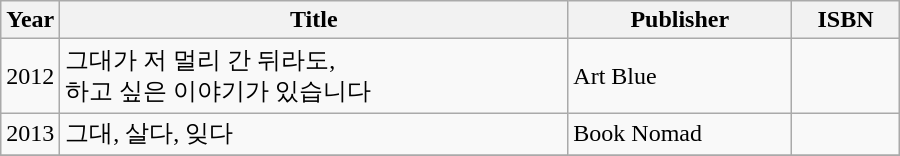<table class="wikitable" style="width:600px">
<tr>
<th width=10>Year</th>
<th>Title</th>
<th>Publisher</th>
<th>ISBN</th>
</tr>
<tr>
<td>2012</td>
<td>그대가 저 멀리 간 뒤라도, <br> 하고 싶은 이야기가 있습니다</td>
<td>Art Blue</td>
<td></td>
</tr>
<tr>
<td>2013</td>
<td>그대, 살다, 잊다</td>
<td>Book Nomad</td>
<td></td>
</tr>
<tr>
</tr>
</table>
